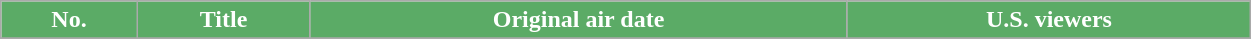<table class="wikitable plainrowheaders" width="66%">
<tr>
<th scope="col" style="background-color: #5bab66; color: #FFFFFF">No.</th>
<th scope="col" style="background-color: #5bab66; color: #FFFFFF">Title</th>
<th scope="col" style="background-color: #5bab66; color: #FFFFFF">Original air date</th>
<th scope="col" style="background-color: #5bab66; color: #FFFFFF">U.S. viewers</th>
</tr>
<tr>
</tr>
</table>
